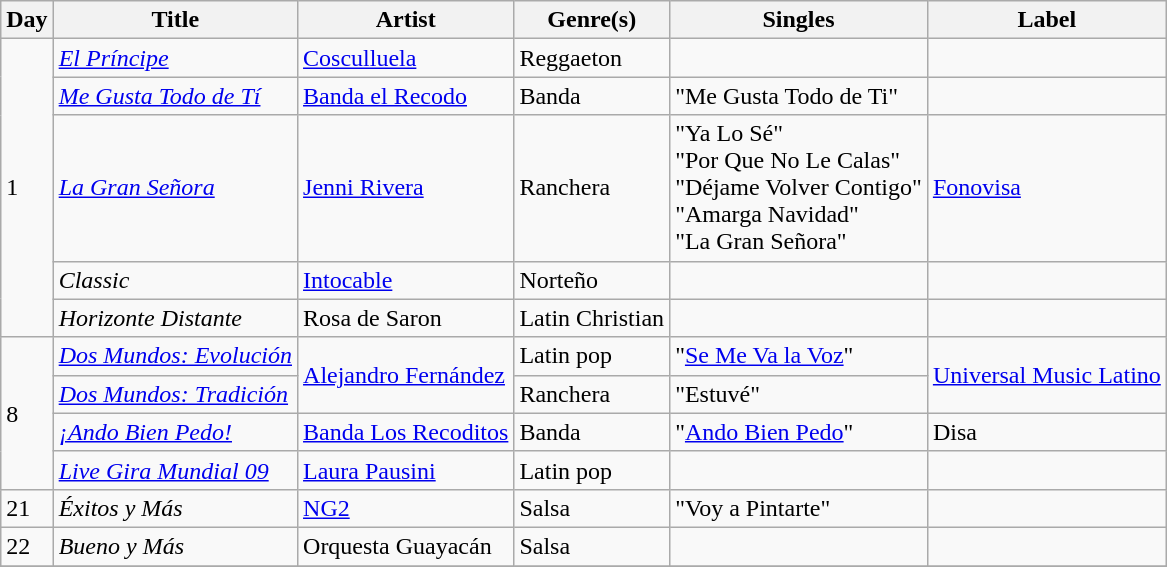<table class="wikitable sortable" style="text-align: left;">
<tr>
<th>Day</th>
<th>Title</th>
<th>Artist</th>
<th>Genre(s)</th>
<th>Singles</th>
<th>Label</th>
</tr>
<tr>
<td rowspan="5">1</td>
<td><em><a href='#'>El Príncipe</a></em></td>
<td><a href='#'>Cosculluela</a></td>
<td>Reggaeton</td>
<td></td>
<td></td>
</tr>
<tr>
<td><em><a href='#'>Me Gusta Todo de Tí</a></em></td>
<td><a href='#'>Banda el Recodo</a></td>
<td>Banda</td>
<td>"Me Gusta Todo de Ti"</td>
<td></td>
</tr>
<tr>
<td><em><a href='#'>La Gran Señora</a></em></td>
<td><a href='#'>Jenni Rivera</a></td>
<td>Ranchera</td>
<td>"Ya Lo Sé"<br>"Por Que No Le Calas"<br>"Déjame Volver Contigo"<br>"Amarga Navidad"<br>"La Gran Señora"</td>
<td><a href='#'>Fonovisa</a></td>
</tr>
<tr>
<td><em>Classic</em></td>
<td><a href='#'>Intocable</a></td>
<td>Norteño</td>
<td></td>
<td></td>
</tr>
<tr>
<td><em>Horizonte Distante</em></td>
<td>Rosa de Saron</td>
<td>Latin Christian</td>
<td></td>
<td></td>
</tr>
<tr>
<td rowspan="4">8</td>
<td><em><a href='#'>Dos Mundos: Evolución</a></em></td>
<td rowspan="2"><a href='#'>Alejandro Fernández</a></td>
<td>Latin pop</td>
<td>"<a href='#'>Se Me Va la Voz</a>"</td>
<td rowspan="2"><a href='#'>Universal Music Latino</a></td>
</tr>
<tr>
<td><em><a href='#'>Dos Mundos: Tradición</a></em></td>
<td>Ranchera</td>
<td>"Estuvé"</td>
</tr>
<tr>
<td><em><a href='#'>¡Ando Bien Pedo!</a></em></td>
<td><a href='#'>Banda Los Recoditos</a></td>
<td>Banda</td>
<td>"<a href='#'>Ando Bien Pedo</a>"</td>
<td>Disa</td>
</tr>
<tr>
<td><em><a href='#'>Live Gira Mundial 09</a></em></td>
<td><a href='#'>Laura Pausini</a></td>
<td>Latin pop</td>
<td></td>
<td></td>
</tr>
<tr>
<td>21</td>
<td><em>Éxitos y Más</em></td>
<td><a href='#'>NG2</a></td>
<td>Salsa</td>
<td>"Voy a Pintarte"</td>
<td></td>
</tr>
<tr>
<td>22</td>
<td><em> Bueno y Más</em></td>
<td>Orquesta Guayacán</td>
<td>Salsa</td>
<td></td>
<td></td>
</tr>
<tr>
</tr>
</table>
